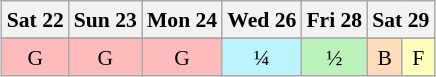<table class="wikitable" style="margin:0.5em auto; font-size:90%; line-height:1.25em;">
<tr align="center">
<th>Sat 22</th>
<th>Sun 23</th>
<th>Mon 24</th>
<th>Wed 26</th>
<th>Fri 28</th>
<th colspan="2">Sat 29</th>
</tr>
<tr>
</tr>
<tr align="center">
<td bgcolor="#FFBBBB">G</td>
<td bgcolor="#FFBBBB">G</td>
<td bgcolor="#FFBBBB">G</td>
<td bgcolor="#BBF3FF">¼</td>
<td bgcolor="#BBF3BB">½</td>
<td bgcolor="#FEDCBA">B</td>
<td bgcolor="#FFFFBB">F</td>
</tr>
</table>
